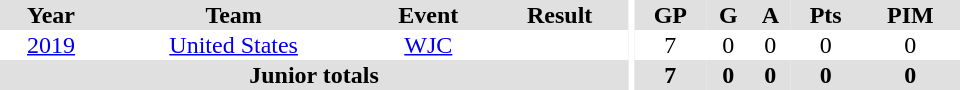<table border="0" cellpadding="1" cellspacing="0" ID="Table3" style="text-align:center; width:40em">
<tr bgcolor="#e0e0e0">
<th>Year</th>
<th>Team</th>
<th>Event</th>
<th>Result</th>
<th rowspan="99" bgcolor="#ffffff"></th>
<th>GP</th>
<th>G</th>
<th>A</th>
<th>Pts</th>
<th>PIM</th>
</tr>
<tr>
<td><a href='#'>2019</a></td>
<td><a href='#'>United States</a></td>
<td><a href='#'>WJC</a></td>
<td></td>
<td>7</td>
<td>0</td>
<td>0</td>
<td>0</td>
<td>0</td>
</tr>
<tr bgcolor="#e0e0e0">
<th colspan="4">Junior totals</th>
<th>7</th>
<th>0</th>
<th>0</th>
<th>0</th>
<th>0</th>
</tr>
</table>
